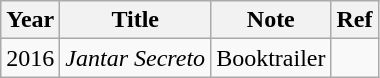<table class="wikitable">
<tr>
<th>Year</th>
<th>Title</th>
<th>Note</th>
<th>Ref</th>
</tr>
<tr>
<td style="text-align:center;">2016</td>
<td><em>Jantar Secreto</em></td>
<td>Booktrailer</td>
<td></td>
</tr>
</table>
